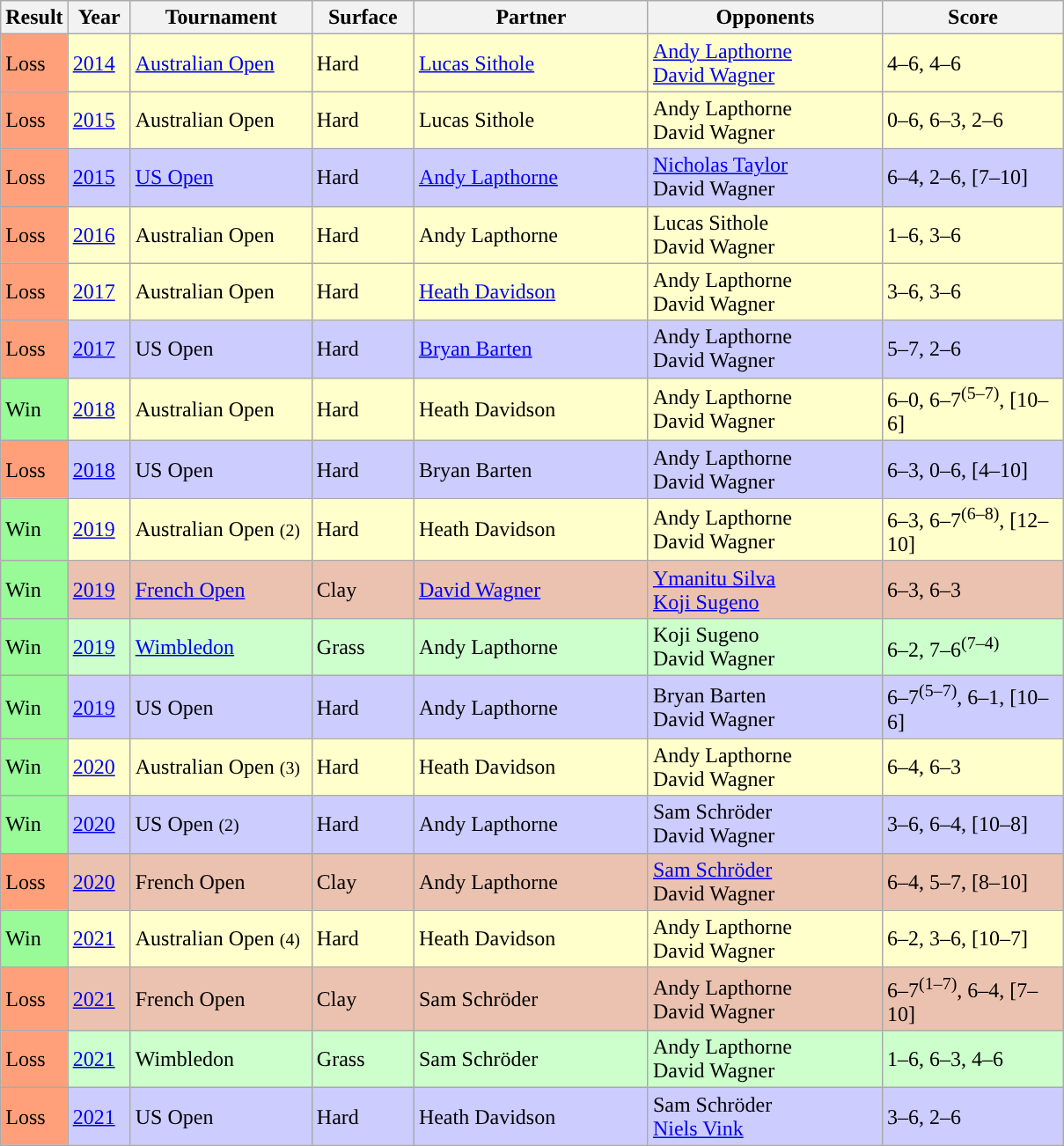<table class="sortable wikitable">
<tr>
<th>Result</th>
<th style="width:40px">Year</th>
<th style="width:130px">Tournament</th>
<th style="width:70px">Surface</th>
<th style="width:170px">Partner</th>
<th style="width:170px">Opponents</th>
<th style="width:130px" class="unsortable">Score</th>
</tr>
<tr style="background:#ffc;">
<td style="background:#ffa07a;">Loss</td>
<td><a href='#'>2014</a></td>
<td><a href='#'>Australian Open</a></td>
<td>Hard</td>
<td> <a href='#'>Lucas Sithole</a></td>
<td> <a href='#'>Andy Lapthorne</a><br> <a href='#'>David Wagner</a></td>
<td>4–6, 4–6</td>
</tr>
<tr style="background:#ffc;">
<td style="background:#ffa07a;">Loss</td>
<td><a href='#'>2015</a></td>
<td>Australian Open</td>
<td>Hard</td>
<td> Lucas Sithole</td>
<td> Andy Lapthorne<br> David Wagner</td>
<td>0–6, 6–3, 2–6</td>
</tr>
<tr style="background:#ccf;">
<td style="background:#ffa07a;">Loss</td>
<td><a href='#'>2015</a></td>
<td><a href='#'>US Open</a></td>
<td>Hard</td>
<td> <a href='#'>Andy Lapthorne</a></td>
<td> <a href='#'>Nicholas Taylor</a><br> David Wagner</td>
<td>6–4, 2–6, [7–10]</td>
</tr>
<tr style="background:#ffc;">
<td style="background:#ffa07a;">Loss</td>
<td><a href='#'>2016</a></td>
<td>Australian Open</td>
<td>Hard</td>
<td> Andy Lapthorne</td>
<td> Lucas Sithole<br> David Wagner</td>
<td>1–6, 3–6</td>
</tr>
<tr style="background:#ffc;">
<td style="background:#ffa07a;">Loss</td>
<td><a href='#'>2017</a></td>
<td>Australian Open</td>
<td>Hard</td>
<td> <a href='#'>Heath Davidson</a></td>
<td> Andy Lapthorne<br> David Wagner</td>
<td>3–6, 3–6</td>
</tr>
<tr style="background:#ccf;">
<td style="background:#ffa07a;">Loss</td>
<td><a href='#'>2017</a></td>
<td>US Open</td>
<td>Hard</td>
<td> <a href='#'>Bryan Barten</a></td>
<td> Andy Lapthorne<br> David Wagner</td>
<td>5–7, 2–6</td>
</tr>
<tr style="background:#ffc;">
<td style="background:#98fb98;">Win</td>
<td><a href='#'>2018</a></td>
<td>Australian Open</td>
<td>Hard</td>
<td> Heath Davidson</td>
<td> Andy Lapthorne<br> David Wagner</td>
<td>6–0, 6–7<sup>(5–7)</sup>, [10–6]</td>
</tr>
<tr style="background:#ccf;">
<td style="background:#ffa07a;">Loss</td>
<td><a href='#'>2018</a></td>
<td>US Open</td>
<td>Hard</td>
<td> Bryan Barten</td>
<td> Andy Lapthorne<br> David Wagner</td>
<td>6–3, 0–6, [4–10]</td>
</tr>
<tr style="background:#ffc;">
<td style="background:#98fb98;">Win</td>
<td><a href='#'>2019</a></td>
<td>Australian Open <small>(2)</small></td>
<td>Hard</td>
<td> Heath Davidson</td>
<td> Andy Lapthorne<br> David Wagner</td>
<td>6–3, 6–7<sup>(6–8)</sup>, [12–10]</td>
</tr>
<tr style="background:#ebc2af;">
<td style="background:#98fb98">Win</td>
<td><a href='#'>2019</a></td>
<td><a href='#'>French Open</a></td>
<td>Clay</td>
<td> <a href='#'>David Wagner</a></td>
<td> <a href='#'>Ymanitu Silva</a><br> <a href='#'>Koji Sugeno</a></td>
<td>6–3, 6–3</td>
</tr>
<tr style="background:#cfc;">
<td style="background:#98fb98">Win</td>
<td><a href='#'>2019</a></td>
<td><a href='#'>Wimbledon</a></td>
<td>Grass</td>
<td> Andy Lapthorne</td>
<td> Koji Sugeno<br> David Wagner</td>
<td>6–2, 7–6<sup>(7–4)</sup></td>
</tr>
<tr style="background:#ccf;">
<td style="background:#98fb98">Win</td>
<td><a href='#'>2019</a></td>
<td>US Open</td>
<td>Hard</td>
<td> Andy Lapthorne</td>
<td> Bryan Barten<br> David Wagner</td>
<td>6–7<sup>(5–7)</sup>, 6–1, [10–6]</td>
</tr>
<tr style="background:#ffc;">
<td style="background:#98fb98;">Win</td>
<td><a href='#'>2020</a></td>
<td>Australian Open <small>(3)</small></td>
<td>Hard</td>
<td> Heath Davidson</td>
<td> Andy Lapthorne<br> David Wagner</td>
<td>6–4, 6–3</td>
</tr>
<tr style="background:#ccf;">
<td style="background:#98fb98">Win</td>
<td><a href='#'>2020</a></td>
<td>US Open <small>(2)</small></td>
<td>Hard</td>
<td> Andy Lapthorne</td>
<td> Sam Schröder<br> David Wagner</td>
<td>3–6, 6–4, [10–8]</td>
</tr>
<tr style="background:#ebc2af;">
<td style="background:#ffa07a;">Loss</td>
<td><a href='#'>2020</a></td>
<td>French Open</td>
<td>Clay</td>
<td> Andy Lapthorne</td>
<td> <a href='#'>Sam Schröder</a><br> David Wagner</td>
<td>6–4, 5–7, [8–10]</td>
</tr>
<tr style="background:#ffc;">
<td style="background:#98fb98;">Win</td>
<td><a href='#'>2021</a></td>
<td>Australian Open <small>(4)</small></td>
<td>Hard</td>
<td> Heath Davidson</td>
<td> Andy Lapthorne<br> David Wagner</td>
<td>6–2, 3–6, [10–7]</td>
</tr>
<tr style="background:#ebc2af;">
<td style="background:#ffa07a;">Loss</td>
<td><a href='#'>2021</a></td>
<td>French Open</td>
<td>Clay</td>
<td> Sam Schröder</td>
<td> Andy Lapthorne<br> David Wagner</td>
<td>6–7<sup>(1–7)</sup>, 6–4, [7–10]</td>
</tr>
<tr style="background:#cfc;">
<td style="background:#ffa07a;">Loss</td>
<td><a href='#'>2021</a></td>
<td>Wimbledon</td>
<td>Grass</td>
<td> Sam Schröder</td>
<td> Andy Lapthorne<br> David Wagner</td>
<td>1–6, 6–3, 4–6</td>
</tr>
<tr style="background:#ccf;">
<td style="background:#ffa07a;">Loss</td>
<td><a href='#'>2021</a></td>
<td>US Open</td>
<td>Hard</td>
<td> Heath Davidson</td>
<td> Sam Schröder<br> <a href='#'>Niels Vink</a></td>
<td>3–6, 2–6</td>
</tr>
</table>
